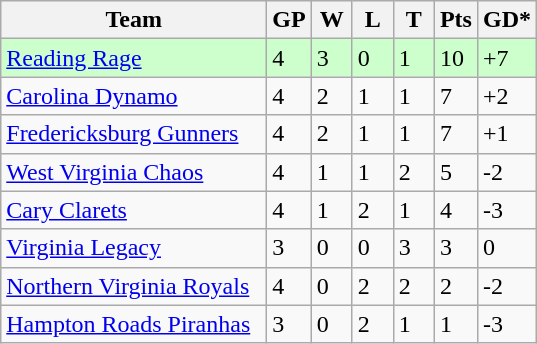<table class="wikitable">
<tr>
<th width="170">Team</th>
<th width="20">GP</th>
<th width="20">W</th>
<th width="20">L</th>
<th width="20">T</th>
<th width="20">Pts</th>
<th width="25">GD*</th>
</tr>
<tr bgcolor=#ccffcc>
<td><a href='#'>Reading Rage</a></td>
<td>4</td>
<td>3</td>
<td>0</td>
<td>1</td>
<td>10</td>
<td>+7</td>
</tr>
<tr>
<td><a href='#'>Carolina Dynamo</a></td>
<td>4</td>
<td>2</td>
<td>1</td>
<td>1</td>
<td>7</td>
<td>+2</td>
</tr>
<tr>
<td><a href='#'>Fredericksburg Gunners</a></td>
<td>4</td>
<td>2</td>
<td>1</td>
<td>1</td>
<td>7</td>
<td>+1</td>
</tr>
<tr>
<td><a href='#'>West Virginia Chaos</a></td>
<td>4</td>
<td>1</td>
<td>1</td>
<td>2</td>
<td>5</td>
<td>-2</td>
</tr>
<tr>
<td><a href='#'>Cary Clarets</a></td>
<td>4</td>
<td>1</td>
<td>2</td>
<td>1</td>
<td>4</td>
<td>-3</td>
</tr>
<tr>
<td><a href='#'>Virginia Legacy</a></td>
<td>3</td>
<td>0</td>
<td>0</td>
<td>3</td>
<td>3</td>
<td>0</td>
</tr>
<tr>
<td><a href='#'>Northern Virginia Royals</a></td>
<td>4</td>
<td>0</td>
<td>2</td>
<td>2</td>
<td>2</td>
<td>-2</td>
</tr>
<tr>
<td><a href='#'>Hampton Roads Piranhas</a></td>
<td>3</td>
<td>0</td>
<td>2</td>
<td>1</td>
<td>1</td>
<td>-3</td>
</tr>
</table>
